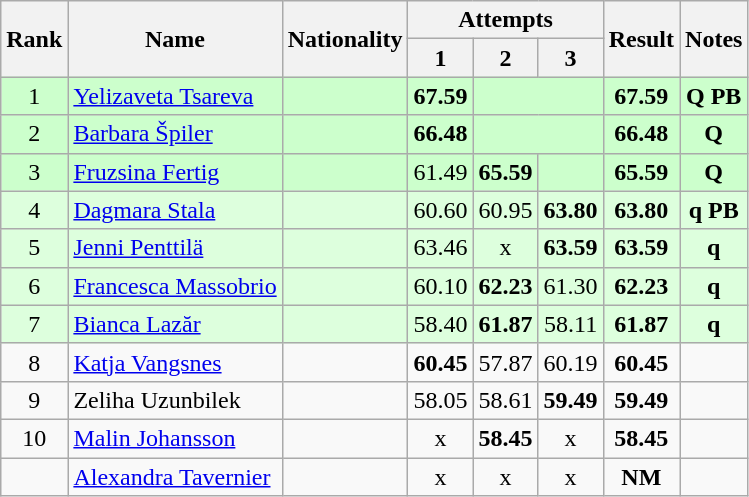<table class="wikitable sortable" style="text-align:center">
<tr>
<th rowspan=2>Rank</th>
<th rowspan=2>Name</th>
<th rowspan=2>Nationality</th>
<th colspan=3>Attempts</th>
<th rowspan=2>Result</th>
<th rowspan=2>Notes</th>
</tr>
<tr>
<th>1</th>
<th>2</th>
<th>3</th>
</tr>
<tr bgcolor=ccffcc>
<td>1</td>
<td align=left><a href='#'>Yelizaveta Tsareva</a></td>
<td align=left></td>
<td><strong>67.59</strong></td>
<td colspan=2></td>
<td><strong>67.59</strong></td>
<td><strong>Q PB</strong></td>
</tr>
<tr bgcolor=ccffcc>
<td>2</td>
<td align=left><a href='#'>Barbara Špiler</a></td>
<td align=left></td>
<td><strong>66.48</strong></td>
<td colspan=2></td>
<td><strong>66.48</strong></td>
<td><strong>Q</strong></td>
</tr>
<tr bgcolor=ccffcc>
<td>3</td>
<td align=left><a href='#'>Fruzsina Fertig</a></td>
<td align=left></td>
<td>61.49</td>
<td><strong>65.59</strong></td>
<td></td>
<td><strong>65.59</strong></td>
<td><strong>Q</strong></td>
</tr>
<tr bgcolor=ddffdd>
<td>4</td>
<td align=left><a href='#'>Dagmara Stala</a></td>
<td align=left></td>
<td>60.60</td>
<td>60.95</td>
<td><strong>63.80</strong></td>
<td><strong>63.80</strong></td>
<td><strong>q PB</strong></td>
</tr>
<tr bgcolor=ddffdd>
<td>5</td>
<td align=left><a href='#'>Jenni Penttilä</a></td>
<td align=left></td>
<td>63.46</td>
<td>x</td>
<td><strong>63.59</strong></td>
<td><strong>63.59</strong></td>
<td><strong>q</strong></td>
</tr>
<tr bgcolor=ddffdd>
<td>6</td>
<td align=left><a href='#'>Francesca Massobrio</a></td>
<td align=left></td>
<td>60.10</td>
<td><strong>62.23</strong></td>
<td>61.30</td>
<td><strong>62.23</strong></td>
<td><strong>q</strong></td>
</tr>
<tr bgcolor=ddffdd>
<td>7</td>
<td align=left><a href='#'>Bianca Lazăr</a></td>
<td align=left></td>
<td>58.40</td>
<td><strong>61.87</strong></td>
<td>58.11</td>
<td><strong>61.87</strong></td>
<td><strong>q</strong></td>
</tr>
<tr>
<td>8</td>
<td align=left><a href='#'>Katja Vangsnes</a></td>
<td align=left></td>
<td><strong>60.45</strong></td>
<td>57.87</td>
<td>60.19</td>
<td><strong>60.45</strong></td>
<td></td>
</tr>
<tr>
<td>9</td>
<td align=left>Zeliha Uzunbilek</td>
<td align=left></td>
<td>58.05</td>
<td>58.61</td>
<td><strong>59.49</strong></td>
<td><strong>59.49</strong></td>
<td></td>
</tr>
<tr>
<td>10</td>
<td align=left><a href='#'>Malin Johansson</a></td>
<td align=left></td>
<td>x</td>
<td><strong>58.45</strong></td>
<td>x</td>
<td><strong>58.45</strong></td>
<td></td>
</tr>
<tr>
<td></td>
<td align=left><a href='#'>Alexandra Tavernier</a></td>
<td align=left></td>
<td>x</td>
<td>x</td>
<td>x</td>
<td><strong>NM</strong></td>
<td></td>
</tr>
</table>
